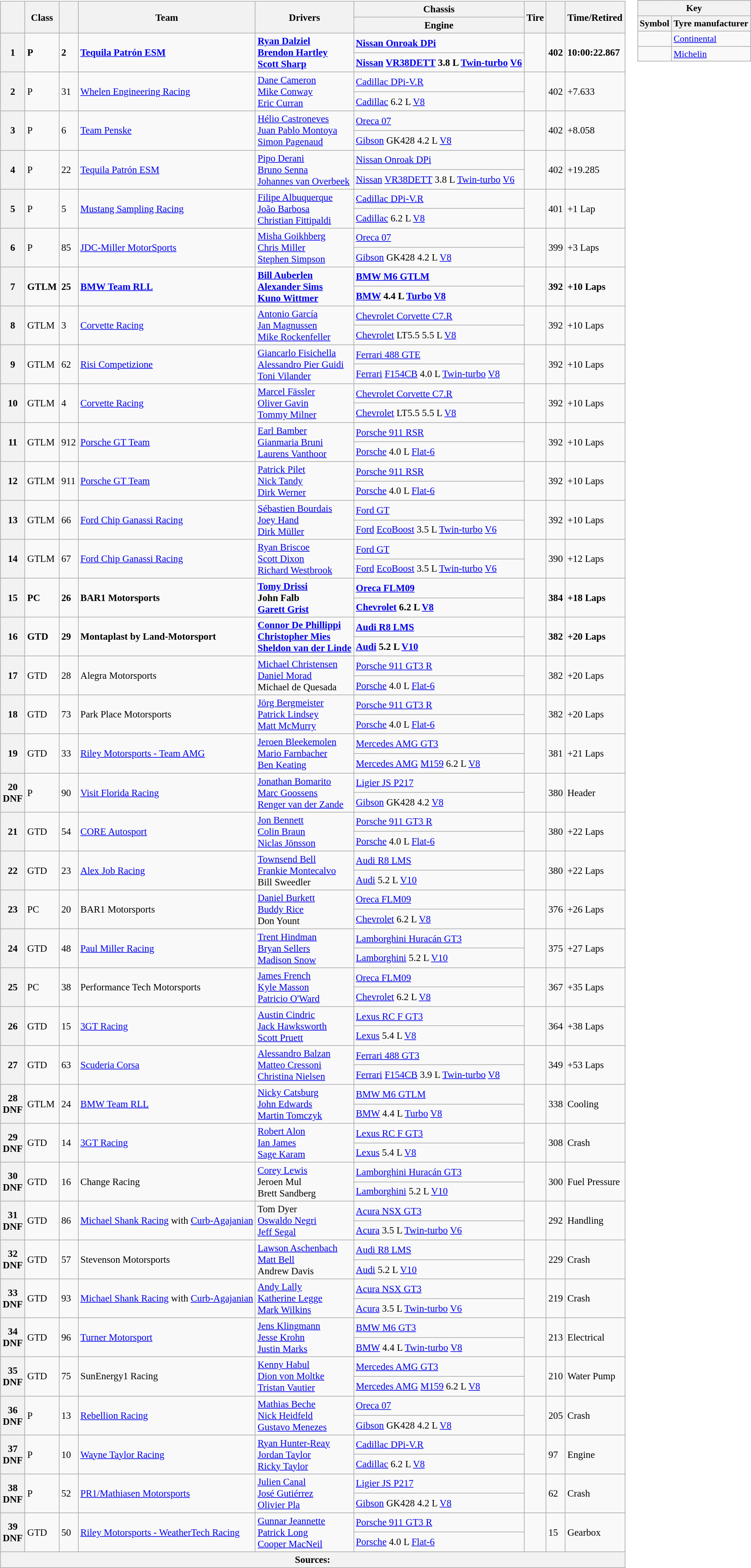<table>
<tr valign="top">
<td><br><table class="wikitable" style="font-size: 95%;">
<tr>
<th rowspan=2></th>
<th rowspan=2>Class</th>
<th rowspan=2 class="unsortable"></th>
<th rowspan=2 class="unsortable">Team</th>
<th rowspan=2 class="unsortable">Drivers</th>
<th scope="col" class="unsortable">Chassis</th>
<th rowspan=2>Tire</th>
<th rowspan=2 class="unsortable"></th>
<th rowspan=2 class="unsortable">Time/Retired</th>
</tr>
<tr>
<th>Engine</th>
</tr>
<tr style="font-weight:bold">
<th rowspan=2>1</th>
<td rowspan=2>P</td>
<td rowspan=2>2</td>
<td rowspan=2> <a href='#'>Tequila Patrón ESM</a></td>
<td rowspan=2> <a href='#'>Ryan Dalziel</a><br> <a href='#'>Brendon Hartley</a><br> <a href='#'>Scott Sharp</a></td>
<td><a href='#'>Nissan Onroak DPi</a></td>
<td rowspan=2></td>
<td rowspan=2>402</td>
<td rowspan=2>10:00:22.867</td>
</tr>
<tr style="font-weight:bold">
<td><a href='#'>Nissan</a> <a href='#'>VR38DETT</a> 3.8 L <a href='#'>Twin-turbo</a> <a href='#'>V6</a></td>
</tr>
<tr>
<th rowspan=2>2</th>
<td rowspan=2>P</td>
<td rowspan=2>31</td>
<td rowspan=2> <a href='#'>Whelen Engineering Racing</a></td>
<td rowspan=2> <a href='#'>Dane Cameron</a><br> <a href='#'>Mike Conway</a><br> <a href='#'>Eric Curran</a></td>
<td><a href='#'>Cadillac DPi-V.R</a></td>
<td rowspan=2></td>
<td rowspan=2>402</td>
<td rowspan=2>+7.633</td>
</tr>
<tr>
<td><a href='#'>Cadillac</a> 6.2 L <a href='#'>V8</a></td>
</tr>
<tr>
<th rowspan=2>3</th>
<td rowspan=2>P</td>
<td rowspan=2>6</td>
<td rowspan=2> <a href='#'>Team Penske</a></td>
<td rowspan=2> <a href='#'>Hélio Castroneves</a><br> <a href='#'>Juan Pablo Montoya</a><br> <a href='#'>Simon Pagenaud</a></td>
<td><a href='#'>Oreca 07</a></td>
<td rowspan=2></td>
<td rowspan=2>402</td>
<td rowspan=2>+8.058</td>
</tr>
<tr>
<td><a href='#'>Gibson</a> GK428 4.2 L <a href='#'>V8</a></td>
</tr>
<tr>
<th rowspan=2>4</th>
<td rowspan=2>P</td>
<td rowspan=2>22</td>
<td rowspan=2> <a href='#'>Tequila Patrón ESM</a></td>
<td rowspan=2> <a href='#'>Pipo Derani</a><br> <a href='#'>Bruno Senna</a><br> <a href='#'>Johannes van Overbeek</a></td>
<td><a href='#'>Nissan Onroak DPi</a></td>
<td rowspan=2></td>
<td rowspan=2>402</td>
<td rowspan=2>+19.285</td>
</tr>
<tr>
<td><a href='#'>Nissan</a> <a href='#'>VR38DETT</a> 3.8 L <a href='#'>Twin-turbo</a> <a href='#'>V6</a></td>
</tr>
<tr>
<th rowspan=2>5</th>
<td rowspan=2>P</td>
<td rowspan=2>5</td>
<td rowspan=2> <a href='#'>Mustang Sampling Racing</a></td>
<td rowspan=2> <a href='#'>Filipe Albuquerque</a><br> <a href='#'>João Barbosa</a><br> <a href='#'>Christian Fittipaldi</a></td>
<td><a href='#'>Cadillac DPi-V.R</a></td>
<td rowspan=2></td>
<td rowspan=2>401</td>
<td rowspan=2>+1 Lap</td>
</tr>
<tr>
<td><a href='#'>Cadillac</a> 6.2 L <a href='#'>V8</a></td>
</tr>
<tr>
<th rowspan=2>6</th>
<td rowspan=2>P</td>
<td rowspan=2>85</td>
<td rowspan=2> <a href='#'>JDC-Miller MotorSports</a></td>
<td rowspan=2> <a href='#'>Misha Goikhberg</a><br> <a href='#'>Chris Miller</a><br> <a href='#'>Stephen Simpson</a></td>
<td><a href='#'>Oreca 07</a></td>
<td rowspan=2></td>
<td rowspan=2>399</td>
<td rowspan=2>+3 Laps</td>
</tr>
<tr>
<td><a href='#'>Gibson</a> GK428 4.2 L <a href='#'>V8</a></td>
</tr>
<tr style="font-weight:bold">
<th rowspan=2>7</th>
<td rowspan=2>GTLM</td>
<td rowspan=2>25</td>
<td rowspan=2> <a href='#'>BMW Team RLL</a></td>
<td rowspan=2> <a href='#'>Bill Auberlen</a><br> <a href='#'>Alexander Sims</a><br> <a href='#'>Kuno Wittmer</a></td>
<td><a href='#'>BMW M6 GTLM</a></td>
<td rowspan=2></td>
<td rowspan=2>392</td>
<td rowspan=2>+10 Laps</td>
</tr>
<tr style="font-weight:bold">
<td><a href='#'>BMW</a> 4.4 L <a href='#'>Turbo</a> <a href='#'>V8</a></td>
</tr>
<tr>
<th rowspan=2>8</th>
<td rowspan=2>GTLM</td>
<td rowspan=2>3</td>
<td rowspan=2> <a href='#'>Corvette Racing</a></td>
<td rowspan=2> <a href='#'>Antonio García</a><br> <a href='#'>Jan Magnussen</a><br> <a href='#'>Mike Rockenfeller</a></td>
<td><a href='#'>Chevrolet Corvette C7.R</a></td>
<td rowspan=2></td>
<td rowspan=2>392</td>
<td rowspan=2>+10 Laps</td>
</tr>
<tr>
<td><a href='#'>Chevrolet</a> LT5.5 5.5 L <a href='#'>V8</a></td>
</tr>
<tr>
<th rowspan=2>9</th>
<td rowspan=2>GTLM</td>
<td rowspan=2>62</td>
<td rowspan=2> <a href='#'>Risi Competizione</a></td>
<td rowspan=2> <a href='#'>Giancarlo Fisichella</a><br> <a href='#'>Alessandro Pier Guidi</a><br> <a href='#'>Toni Vilander</a></td>
<td><a href='#'>Ferrari 488 GTE</a></td>
<td rowspan=2></td>
<td rowspan=2>392</td>
<td rowspan=2>+10 Laps</td>
</tr>
<tr>
<td><a href='#'>Ferrari</a> <a href='#'>F154CB</a> 4.0 L <a href='#'>Twin-turbo</a> <a href='#'>V8</a></td>
</tr>
<tr>
<th rowspan=2>10</th>
<td rowspan=2>GTLM</td>
<td rowspan=2>4</td>
<td rowspan=2> <a href='#'>Corvette Racing</a></td>
<td rowspan=2> <a href='#'>Marcel Fässler</a><br> <a href='#'>Oliver Gavin</a><br> <a href='#'>Tommy Milner</a></td>
<td><a href='#'>Chevrolet Corvette C7.R</a></td>
<td rowspan=2></td>
<td rowspan=2>392</td>
<td rowspan=2>+10 Laps</td>
</tr>
<tr>
<td><a href='#'>Chevrolet</a> LT5.5 5.5 L <a href='#'>V8</a></td>
</tr>
<tr>
<th rowspan=2>11</th>
<td rowspan=2>GTLM</td>
<td rowspan=2>912</td>
<td rowspan=2> <a href='#'>Porsche GT Team</a></td>
<td rowspan=2> <a href='#'>Earl Bamber</a><br> <a href='#'>Gianmaria Bruni</a><br> <a href='#'>Laurens Vanthoor</a></td>
<td><a href='#'>Porsche 911 RSR</a></td>
<td rowspan=2></td>
<td rowspan=2>392</td>
<td rowspan=2>+10 Laps</td>
</tr>
<tr>
<td><a href='#'>Porsche</a> 4.0 L <a href='#'>Flat-6</a></td>
</tr>
<tr>
<th rowspan=2>12</th>
<td rowspan=2>GTLM</td>
<td rowspan=2>911</td>
<td rowspan=2> <a href='#'>Porsche GT Team</a></td>
<td rowspan=2> <a href='#'>Patrick Pilet</a><br> <a href='#'>Nick Tandy</a><br> <a href='#'>Dirk Werner</a></td>
<td><a href='#'>Porsche 911 RSR</a></td>
<td rowspan=2></td>
<td rowspan=2>392</td>
<td rowspan=2>+10 Laps</td>
</tr>
<tr>
<td><a href='#'>Porsche</a> 4.0 L <a href='#'>Flat-6</a></td>
</tr>
<tr>
<th rowspan=2>13</th>
<td rowspan=2>GTLM</td>
<td rowspan=2>66</td>
<td rowspan=2> <a href='#'>Ford Chip Ganassi Racing</a></td>
<td rowspan=2> <a href='#'>Sébastien Bourdais</a><br> <a href='#'>Joey Hand</a><br> <a href='#'>Dirk Müller</a></td>
<td><a href='#'>Ford GT</a></td>
<td rowspan=2></td>
<td rowspan=2>392</td>
<td rowspan=2>+10 Laps</td>
</tr>
<tr>
<td><a href='#'>Ford</a> <a href='#'>EcoBoost</a> 3.5 L <a href='#'>Twin-turbo</a> <a href='#'>V6</a></td>
</tr>
<tr>
<th rowspan=2>14</th>
<td rowspan=2>GTLM</td>
<td rowspan=2>67</td>
<td rowspan=2> <a href='#'>Ford Chip Ganassi Racing</a></td>
<td rowspan=2> <a href='#'>Ryan Briscoe</a><br> <a href='#'>Scott Dixon</a><br> <a href='#'>Richard Westbrook</a></td>
<td><a href='#'>Ford GT</a></td>
<td rowspan=2></td>
<td rowspan=2>390</td>
<td rowspan=2>+12 Laps</td>
</tr>
<tr>
<td><a href='#'>Ford</a> <a href='#'>EcoBoost</a> 3.5 L <a href='#'>Twin-turbo</a> <a href='#'>V6</a></td>
</tr>
<tr style="font-weight:bold">
<th rowspan=2>15</th>
<td rowspan=2>PC</td>
<td rowspan=2>26</td>
<td rowspan=2> BAR1 Motorsports</td>
<td rowspan=2> <a href='#'>Tomy Drissi</a><br> John Falb<br> <a href='#'>Garett Grist</a></td>
<td><a href='#'>Oreca FLM09</a></td>
<td rowspan=2></td>
<td rowspan=2>384</td>
<td rowspan=2>+18 Laps</td>
</tr>
<tr style="font-weight:bold">
<td><a href='#'>Chevrolet</a> 6.2 L <a href='#'>V8</a></td>
</tr>
<tr style="font-weight:bold">
<th rowspan=2>16</th>
<td rowspan=2>GTD</td>
<td rowspan=2>29</td>
<td rowspan=2> Montaplast by Land-Motorsport</td>
<td rowspan=2> <a href='#'>Connor De Phillippi</a><br> <a href='#'>Christopher Mies</a><br> <a href='#'>Sheldon van der Linde</a></td>
<td><a href='#'>Audi R8 LMS</a></td>
<td rowspan=2></td>
<td rowspan=2>382</td>
<td rowspan=2>+20 Laps</td>
</tr>
<tr style="font-weight:bold">
<td><a href='#'>Audi</a> 5.2 L <a href='#'>V10</a></td>
</tr>
<tr>
<th rowspan=2>17</th>
<td rowspan=2>GTD</td>
<td rowspan=2>28</td>
<td rowspan=2> Alegra Motorsports</td>
<td rowspan=2> <a href='#'>Michael Christensen</a><br> <a href='#'>Daniel Morad</a><br> Michael de Quesada</td>
<td><a href='#'>Porsche 911 GT3 R</a></td>
<td rowspan=2></td>
<td rowspan=2>382</td>
<td rowspan=2>+20 Laps</td>
</tr>
<tr>
<td><a href='#'>Porsche</a> 4.0 L <a href='#'>Flat-6</a></td>
</tr>
<tr>
<th rowspan=2>18</th>
<td rowspan=2>GTD</td>
<td rowspan=2>73</td>
<td rowspan=2> Park Place Motorsports</td>
<td rowspan=2> <a href='#'>Jörg Bergmeister</a><br> <a href='#'>Patrick Lindsey</a><br> <a href='#'>Matt McMurry</a></td>
<td><a href='#'>Porsche 911 GT3 R</a></td>
<td rowspan=2></td>
<td rowspan=2>382</td>
<td rowspan=2>+20 Laps</td>
</tr>
<tr>
<td><a href='#'>Porsche</a> 4.0 L <a href='#'>Flat-6</a></td>
</tr>
<tr>
<th rowspan=2>19</th>
<td rowspan=2>GTD</td>
<td rowspan=2>33</td>
<td rowspan=2> <a href='#'>Riley Motorsports - Team AMG</a></td>
<td rowspan=2> <a href='#'>Jeroen Bleekemolen</a><br> <a href='#'>Mario Farnbacher</a><br> <a href='#'>Ben Keating</a></td>
<td><a href='#'>Mercedes AMG GT3</a></td>
<td rowspan=2></td>
<td rowspan=2>381</td>
<td rowspan=2>+21 Laps</td>
</tr>
<tr>
<td><a href='#'>Mercedes AMG</a> <a href='#'>M159</a> 6.2 L <a href='#'>V8</a></td>
</tr>
<tr>
<th rowspan=2>20<br>DNF</th>
<td rowspan=2>P</td>
<td rowspan=2>90</td>
<td rowspan=2> <a href='#'>Visit Florida Racing</a></td>
<td rowspan=2> <a href='#'>Jonathan Bomarito</a><br> <a href='#'>Marc Goossens</a><br> <a href='#'>Renger van der Zande</a></td>
<td><a href='#'>Ligier JS P217</a></td>
<td rowspan=2></td>
<td rowspan=2>380</td>
<td rowspan=2>Header</td>
</tr>
<tr>
<td><a href='#'>Gibson</a> GK428 4.2 <a href='#'>V8</a></td>
</tr>
<tr>
<th rowspan=2>21</th>
<td rowspan=2>GTD</td>
<td rowspan=2>54</td>
<td rowspan=2> <a href='#'>CORE Autosport</a></td>
<td rowspan=2> <a href='#'>Jon Bennett</a><br> <a href='#'>Colin Braun</a><br> <a href='#'>Niclas Jönsson</a></td>
<td><a href='#'>Porsche 911 GT3 R</a></td>
<td rowspan=2></td>
<td rowspan=2>380</td>
<td rowspan=2>+22 Laps</td>
</tr>
<tr>
<td><a href='#'>Porsche</a> 4.0 L <a href='#'>Flat-6</a></td>
</tr>
<tr>
<th rowspan=2>22</th>
<td rowspan=2>GTD</td>
<td rowspan=2>23</td>
<td rowspan=2> <a href='#'>Alex Job Racing</a></td>
<td rowspan=2> <a href='#'>Townsend Bell</a><br> <a href='#'>Frankie Montecalvo</a><br> Bill Sweedler</td>
<td><a href='#'>Audi R8 LMS</a></td>
<td rowspan=2></td>
<td rowspan=2>380</td>
<td rowspan=2>+22 Laps</td>
</tr>
<tr>
<td><a href='#'>Audi</a> 5.2 L <a href='#'>V10</a></td>
</tr>
<tr>
<th rowspan=2>23</th>
<td rowspan=2>PC</td>
<td rowspan=2>20</td>
<td rowspan=2> BAR1 Motorsports</td>
<td rowspan=2> <a href='#'>Daniel Burkett</a><br> <a href='#'>Buddy Rice</a><br> Don Yount</td>
<td><a href='#'>Oreca FLM09</a></td>
<td rowspan=2></td>
<td rowspan=2>376</td>
<td rowspan=2>+26 Laps</td>
</tr>
<tr>
<td><a href='#'>Chevrolet</a> 6.2 L <a href='#'>V8</a></td>
</tr>
<tr>
<th rowspan=2>24</th>
<td rowspan=2>GTD</td>
<td rowspan=2>48</td>
<td rowspan=2> <a href='#'>Paul Miller Racing</a></td>
<td rowspan=2> <a href='#'>Trent Hindman</a><br> <a href='#'>Bryan Sellers</a><br> <a href='#'>Madison Snow</a></td>
<td><a href='#'>Lamborghini Huracán GT3</a></td>
<td rowspan=2></td>
<td rowspan=2>375</td>
<td rowspan=2>+27 Laps</td>
</tr>
<tr>
<td><a href='#'>Lamborghini</a> 5.2 L <a href='#'>V10</a></td>
</tr>
<tr>
<th rowspan=2>25</th>
<td rowspan=2>PC</td>
<td rowspan=2>38</td>
<td rowspan=2> Performance Tech Motorsports</td>
<td rowspan=2> <a href='#'>James French</a><br> <a href='#'>Kyle Masson</a><br> <a href='#'>Patricio O'Ward</a></td>
<td><a href='#'>Oreca FLM09</a></td>
<td rowspan=2></td>
<td rowspan=2>367</td>
<td rowspan=2>+35 Laps</td>
</tr>
<tr>
<td><a href='#'>Chevrolet</a> 6.2 L <a href='#'>V8</a></td>
</tr>
<tr>
<th rowspan=2>26</th>
<td rowspan=2>GTD</td>
<td rowspan=2>15</td>
<td rowspan=2> <a href='#'>3GT Racing</a></td>
<td rowspan=2> <a href='#'>Austin Cindric</a><br> <a href='#'>Jack Hawksworth</a><br> <a href='#'>Scott Pruett</a></td>
<td><a href='#'>Lexus RC F GT3</a></td>
<td rowspan=2></td>
<td rowspan=2>364</td>
<td rowspan=2>+38 Laps</td>
</tr>
<tr>
<td><a href='#'>Lexus</a> 5.4 L <a href='#'>V8</a></td>
</tr>
<tr>
<th rowspan=2>27</th>
<td rowspan=2>GTD</td>
<td rowspan=2>63</td>
<td rowspan=2> <a href='#'>Scuderia Corsa</a></td>
<td rowspan=2> <a href='#'>Alessandro Balzan</a><br> <a href='#'>Matteo Cressoni</a><br> <a href='#'>Christina Nielsen</a></td>
<td><a href='#'>Ferrari 488 GT3</a></td>
<td rowspan=2></td>
<td rowspan=2>349</td>
<td rowspan=2>+53 Laps</td>
</tr>
<tr>
<td><a href='#'>Ferrari</a> <a href='#'>F154CB</a> 3.9 L <a href='#'>Twin-turbo</a> <a href='#'>V8</a></td>
</tr>
<tr>
<th rowspan=2>28<br>DNF</th>
<td rowspan=2>GTLM</td>
<td rowspan=2>24</td>
<td rowspan=2> <a href='#'>BMW Team RLL</a></td>
<td rowspan=2> <a href='#'>Nicky Catsburg</a><br> <a href='#'>John Edwards</a><br> <a href='#'>Martin Tomczyk</a></td>
<td><a href='#'>BMW M6 GTLM</a></td>
<td rowspan=2></td>
<td rowspan=2>338</td>
<td rowspan=2>Cooling</td>
</tr>
<tr>
<td><a href='#'>BMW</a> 4.4 L <a href='#'>Turbo</a> <a href='#'>V8</a></td>
</tr>
<tr>
<th rowspan=2>29<br>DNF</th>
<td rowspan=2>GTD</td>
<td rowspan=2>14</td>
<td rowspan=2> <a href='#'>3GT Racing</a></td>
<td rowspan=2> <a href='#'>Robert Alon</a><br> <a href='#'>Ian James</a><br> <a href='#'>Sage Karam</a></td>
<td><a href='#'>Lexus RC F GT3</a></td>
<td rowspan=2></td>
<td rowspan=2>308</td>
<td rowspan=2>Crash</td>
</tr>
<tr>
<td><a href='#'>Lexus</a> 5.4 L <a href='#'>V8</a></td>
</tr>
<tr>
<th rowspan=2>30<br>DNF</th>
<td rowspan=2>GTD</td>
<td rowspan=2>16</td>
<td rowspan=2> Change Racing</td>
<td rowspan=2> <a href='#'>Corey Lewis</a><br> Jeroen Mul<br> Brett Sandberg</td>
<td><a href='#'>Lamborghini Huracán GT3</a></td>
<td rowspan=2></td>
<td rowspan=2>300</td>
<td rowspan=2>Fuel Pressure</td>
</tr>
<tr>
<td><a href='#'>Lamborghini</a> 5.2 L <a href='#'>V10</a></td>
</tr>
<tr>
<th rowspan=2>31<br>DNF</th>
<td rowspan=2>GTD</td>
<td rowspan=2>86</td>
<td rowspan=2> <a href='#'>Michael Shank Racing</a> with <a href='#'>Curb-Agajanian</a></td>
<td rowspan=2> Tom Dyer<br> <a href='#'>Oswaldo Negri</a><br> <a href='#'>Jeff Segal</a></td>
<td><a href='#'>Acura NSX GT3</a></td>
<td rowspan=2></td>
<td rowspan=2>292</td>
<td rowspan=2>Handling</td>
</tr>
<tr>
<td><a href='#'>Acura</a> 3.5 L <a href='#'>Twin-turbo</a> <a href='#'>V6</a></td>
</tr>
<tr>
<th rowspan=2>32<br>DNF</th>
<td rowspan=2>GTD</td>
<td rowspan=2>57</td>
<td rowspan=2> Stevenson Motorsports</td>
<td rowspan=2> <a href='#'>Lawson Aschenbach</a><br> <a href='#'>Matt Bell</a><br> Andrew Davis</td>
<td><a href='#'>Audi R8 LMS</a></td>
<td rowspan=2></td>
<td rowspan=2>229</td>
<td rowspan=2>Crash</td>
</tr>
<tr>
<td><a href='#'>Audi</a> 5.2 L <a href='#'>V10</a></td>
</tr>
<tr>
<th rowspan=2>33<br>DNF</th>
<td rowspan=2>GTD</td>
<td rowspan=2>93</td>
<td rowspan=2> <a href='#'>Michael Shank Racing</a> with <a href='#'>Curb-Agajanian</a></td>
<td rowspan=2> <a href='#'>Andy Lally</a><br> <a href='#'>Katherine Legge</a><br> <a href='#'>Mark Wilkins</a></td>
<td><a href='#'>Acura NSX GT3</a></td>
<td rowspan=2></td>
<td rowspan=2>219</td>
<td rowspan=2>Crash</td>
</tr>
<tr>
<td><a href='#'>Acura</a> 3.5 L <a href='#'>Twin-turbo</a> <a href='#'>V6</a></td>
</tr>
<tr>
<th rowspan=2>34<br>DNF</th>
<td rowspan=2>GTD</td>
<td rowspan=2>96</td>
<td rowspan=2> <a href='#'>Turner Motorsport</a></td>
<td rowspan=2> <a href='#'>Jens Klingmann</a><br> <a href='#'>Jesse Krohn</a><br> <a href='#'>Justin Marks</a></td>
<td><a href='#'>BMW M6 GT3</a></td>
<td rowspan=2></td>
<td rowspan=2>213</td>
<td rowspan=2>Electrical</td>
</tr>
<tr>
<td><a href='#'>BMW</a> 4.4 L <a href='#'>Twin-turbo</a> <a href='#'>V8</a></td>
</tr>
<tr>
<th rowspan=2>35<br>DNF</th>
<td rowspan=2>GTD</td>
<td rowspan=2>75</td>
<td rowspan=2> SunEnergy1 Racing</td>
<td rowspan=2> <a href='#'>Kenny Habul</a><br> <a href='#'>Dion von Moltke</a><br> <a href='#'>Tristan Vautier</a></td>
<td><a href='#'>Mercedes AMG GT3</a></td>
<td rowspan=2></td>
<td rowspan=2>210</td>
<td rowspan=2>Water Pump</td>
</tr>
<tr>
<td><a href='#'>Mercedes AMG</a> <a href='#'>M159</a> 6.2 L <a href='#'>V8</a></td>
</tr>
<tr>
<th rowspan=2>36<br>DNF</th>
<td rowspan=2>P</td>
<td rowspan=2>13</td>
<td rowspan=2> <a href='#'>Rebellion Racing</a></td>
<td rowspan=2> <a href='#'>Mathias Beche</a><br> <a href='#'>Nick Heidfeld</a><br> <a href='#'>Gustavo Menezes</a></td>
<td><a href='#'>Oreca 07</a></td>
<td rowspan=2></td>
<td rowspan=2>205</td>
<td rowspan=2>Crash</td>
</tr>
<tr>
<td><a href='#'>Gibson</a> GK428 4.2 L <a href='#'>V8</a></td>
</tr>
<tr>
<th rowspan=2>37<br>DNF</th>
<td rowspan=2>P</td>
<td rowspan=2>10</td>
<td rowspan=2> <a href='#'>Wayne Taylor Racing</a></td>
<td rowspan=2> <a href='#'>Ryan Hunter-Reay</a><br> <a href='#'>Jordan Taylor</a><br> <a href='#'>Ricky Taylor</a></td>
<td><a href='#'>Cadillac DPi-V.R</a></td>
<td rowspan=2></td>
<td rowspan=2>97</td>
<td rowspan=2>Engine</td>
</tr>
<tr>
<td><a href='#'>Cadillac</a> 6.2 L <a href='#'>V8</a></td>
</tr>
<tr>
<th rowspan=2>38<br>DNF</th>
<td rowspan=2>P</td>
<td rowspan=2>52</td>
<td rowspan=2> <a href='#'>PR1/Mathiasen Motorsports</a></td>
<td rowspan=2> <a href='#'>Julien Canal</a><br> <a href='#'>José Gutiérrez</a><br> <a href='#'>Olivier Pla</a></td>
<td><a href='#'>Ligier JS P217</a></td>
<td rowspan=2></td>
<td rowspan=2>62</td>
<td rowspan=2>Crash</td>
</tr>
<tr>
<td><a href='#'>Gibson</a> GK428 4.2 L <a href='#'>V8</a></td>
</tr>
<tr>
<th rowspan=2>39<br>DNF</th>
<td rowspan=2>GTD</td>
<td rowspan=2>50</td>
<td rowspan=2> <a href='#'>Riley Motorsports - WeatherTech Racing</a></td>
<td rowspan=2> <a href='#'>Gunnar Jeannette</a><br> <a href='#'>Patrick Long</a><br> <a href='#'>Cooper MacNeil</a></td>
<td><a href='#'>Porsche 911 GT3 R</a></td>
<td rowspan=2></td>
<td rowspan=2>15</td>
<td rowspan=2>Gearbox</td>
</tr>
<tr>
<td><a href='#'>Porsche</a> 4.0 L <a href='#'>Flat-6</a></td>
</tr>
<tr>
<th colspan="9" align="center">Sources:</th>
</tr>
</table>
</td>
<td><br><table style="margin-right:0; font-size:90%" class="wikitable">
<tr>
<th scope="col" colspan=2>Key</th>
</tr>
<tr>
<th scope="col">Symbol</th>
<th scope="col">Tyre manufacturer</th>
</tr>
<tr>
<td></td>
<td><a href='#'>Continental</a></td>
</tr>
<tr>
<td></td>
<td><a href='#'>Michelin</a></td>
</tr>
</table>
</td>
</tr>
</table>
